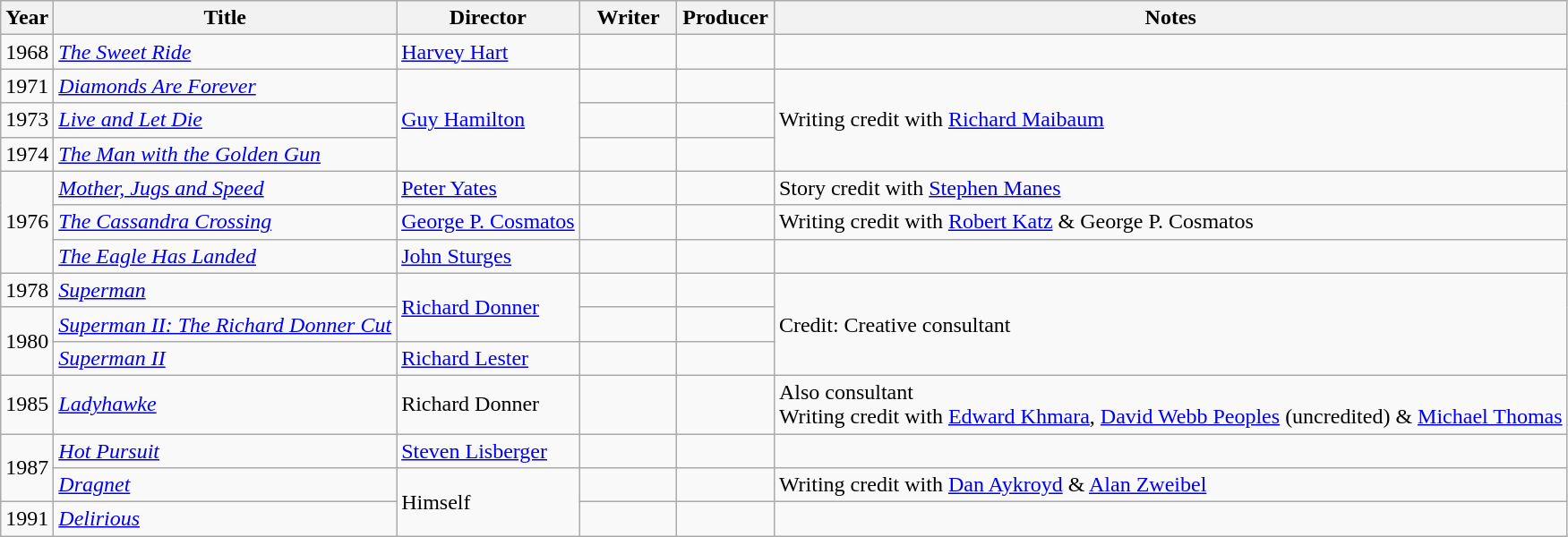<table class="wikitable">
<tr>
<th>Year</th>
<th>Title</th>
<th>Director</th>
<th width=65>Writer</th>
<th width=65>Producer</th>
<th>Notes</th>
</tr>
<tr>
<td>1968</td>
<td><em><a href='#'>The Sweet Ride</a></em></td>
<td><a href='#'>Harvey Hart</a></td>
<td></td>
<td></td>
<td></td>
</tr>
<tr>
<td>1971</td>
<td><em><a href='#'>Diamonds Are Forever</a></em></td>
<td rowspan="3"><a href='#'>Guy Hamilton</a></td>
<td></td>
<td></td>
<td rowspan="3">Writing credit with <a href='#'>Richard Maibaum</a></td>
</tr>
<tr>
<td>1973</td>
<td><em><a href='#'>Live and Let Die</a></em></td>
<td></td>
<td></td>
</tr>
<tr>
<td>1974</td>
<td><em><a href='#'>The Man with the Golden Gun</a></em></td>
<td></td>
<td></td>
</tr>
<tr>
<td rowspan="3">1976</td>
<td><em><a href='#'>Mother, Jugs and Speed</a></em></td>
<td><a href='#'>Peter Yates</a></td>
<td></td>
<td></td>
<td>Story credit with <a href='#'>Stephen Manes</a></td>
</tr>
<tr>
<td><em><a href='#'>The Cassandra Crossing</a></em></td>
<td><a href='#'>George P. Cosmatos</a></td>
<td></td>
<td></td>
<td>Writing credit with <a href='#'>Robert Katz</a> & George P. Cosmatos</td>
</tr>
<tr>
<td><em><a href='#'>The Eagle Has Landed</a></em></td>
<td><a href='#'>John Sturges</a></td>
<td></td>
<td></td>
<td></td>
</tr>
<tr>
<td>1978</td>
<td><em><a href='#'>Superman</a></em></td>
<td rowspan="2"><a href='#'>Richard Donner</a></td>
<td></td>
<td></td>
<td rowspan="3">Credit: Creative consultant</td>
</tr>
<tr>
<td rowspan="2">1980</td>
<td><em><a href='#'>Superman II: The Richard Donner Cut</a></em></td>
<td></td>
<td></td>
</tr>
<tr>
<td><em><a href='#'>Superman II</a></em></td>
<td><a href='#'>Richard Lester</a></td>
<td></td>
<td></td>
</tr>
<tr>
<td>1985</td>
<td><em><a href='#'>Ladyhawke</a></em></td>
<td>Richard Donner</td>
<td></td>
<td></td>
<td>Also consultant<br>Writing credit with <a href='#'>Edward Khmara</a>, <a href='#'>David Webb Peoples</a> (uncredited) & <a href='#'>Michael Thomas</a></td>
</tr>
<tr>
<td rowspan="2">1987</td>
<td><em><a href='#'>Hot Pursuit</a></em></td>
<td><a href='#'>Steven Lisberger</a></td>
<td></td>
<td></td>
<td></td>
</tr>
<tr>
<td><em><a href='#'>Dragnet</a></em></td>
<td rowspan="2">Himself</td>
<td></td>
<td></td>
<td>Writing credit with <a href='#'>Dan Aykroyd</a> & <a href='#'>Alan Zweibel</a></td>
</tr>
<tr>
<td>1991</td>
<td><em><a href='#'>Delirious</a></em></td>
<td></td>
<td></td>
<td></td>
</tr>
</table>
